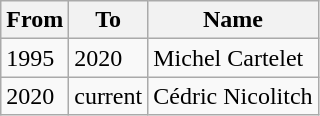<table class="wikitable">
<tr>
<th>From</th>
<th>To</th>
<th>Name</th>
</tr>
<tr>
<td>1995</td>
<td>2020</td>
<td>Michel Cartelet</td>
</tr>
<tr>
<td>2020</td>
<td>current</td>
<td>Cédric Nicolitch</td>
</tr>
</table>
